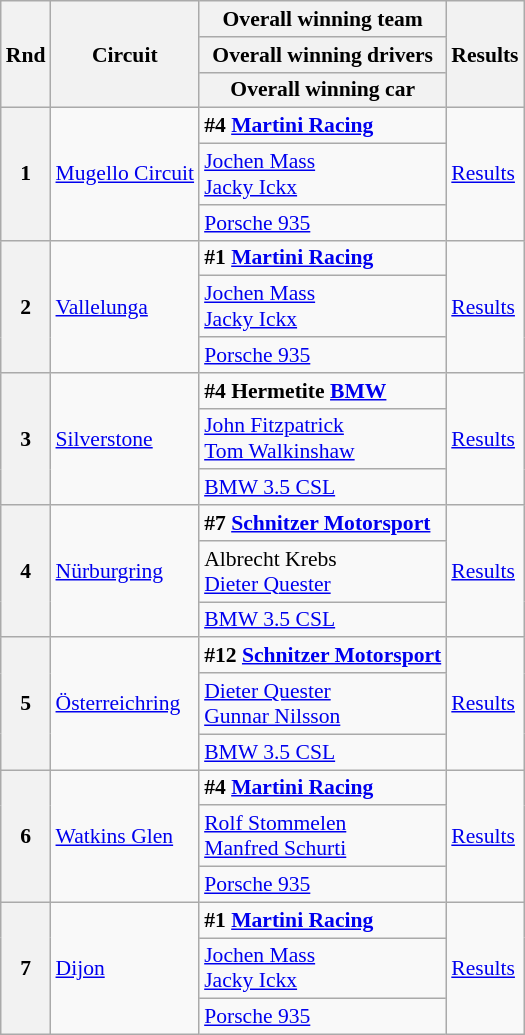<table class="wikitable" style="font-size: 90%;">
<tr>
<th rowspan=3>Rnd</th>
<th rowspan=3>Circuit</th>
<th>Overall winning team</th>
<th rowspan=3>Results</th>
</tr>
<tr>
<th>Overall winning drivers</th>
</tr>
<tr>
<th>Overall winning car</th>
</tr>
<tr>
<th rowspan=3>1</th>
<td rowspan=3><a href='#'>Mugello Circuit</a></td>
<td> <strong>#4 <a href='#'>Martini Racing</a></strong></td>
<td rowspan=3><a href='#'>Results</a></td>
</tr>
<tr>
<td> <a href='#'>Jochen Mass</a><br> <a href='#'>Jacky Ickx</a></td>
</tr>
<tr>
<td><a href='#'>Porsche 935</a></td>
</tr>
<tr>
<th rowspan=3>2</th>
<td rowspan=3><a href='#'>Vallelunga</a></td>
<td> <strong>#1 <a href='#'>Martini Racing</a></strong></td>
<td rowspan=3><a href='#'>Results</a></td>
</tr>
<tr>
<td> <a href='#'>Jochen Mass</a><br> <a href='#'>Jacky Ickx</a></td>
</tr>
<tr>
<td><a href='#'>Porsche 935</a></td>
</tr>
<tr>
<th rowspan=3>3</th>
<td rowspan=3><a href='#'>Silverstone</a></td>
<td> <strong>#4 Hermetite <a href='#'>BMW</a></strong></td>
<td rowspan=3><a href='#'>Results</a></td>
</tr>
<tr>
<td> <a href='#'>John Fitzpatrick</a><br> <a href='#'>Tom Walkinshaw</a></td>
</tr>
<tr>
<td><a href='#'>BMW 3.5 CSL</a></td>
</tr>
<tr>
<th rowspan=3>4</th>
<td rowspan=3><a href='#'>Nürburgring</a></td>
<td> <strong>#7 <a href='#'>Schnitzer Motorsport</a></strong></td>
<td rowspan=3><a href='#'>Results</a></td>
</tr>
<tr>
<td> Albrecht Krebs<br> <a href='#'>Dieter Quester</a></td>
</tr>
<tr>
<td><a href='#'>BMW 3.5 CSL</a></td>
</tr>
<tr>
<th rowspan=3>5</th>
<td rowspan=3><a href='#'>Österreichring</a></td>
<td> <strong>#12 <a href='#'>Schnitzer Motorsport</a></strong></td>
<td rowspan=3><a href='#'>Results</a></td>
</tr>
<tr>
<td> <a href='#'>Dieter Quester</a><br> <a href='#'>Gunnar Nilsson</a></td>
</tr>
<tr>
<td><a href='#'>BMW 3.5 CSL</a></td>
</tr>
<tr>
<th rowspan=3>6</th>
<td rowspan=3><a href='#'>Watkins Glen</a></td>
<td> <strong>#4 <a href='#'>Martini Racing</a></strong></td>
<td rowspan=3><a href='#'>Results</a></td>
</tr>
<tr>
<td> <a href='#'>Rolf Stommelen</a><br> <a href='#'>Manfred Schurti</a></td>
</tr>
<tr>
<td><a href='#'>Porsche 935</a></td>
</tr>
<tr>
<th rowspan=3>7</th>
<td rowspan=3><a href='#'>Dijon</a></td>
<td> <strong>#1 <a href='#'>Martini Racing</a></strong></td>
<td rowspan=3><a href='#'>Results</a></td>
</tr>
<tr>
<td> <a href='#'>Jochen Mass</a><br> <a href='#'>Jacky Ickx</a></td>
</tr>
<tr>
<td><a href='#'>Porsche 935</a></td>
</tr>
</table>
